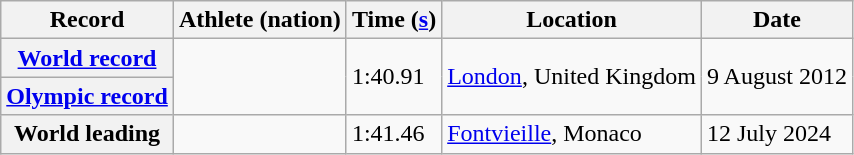<table class="wikitable">
<tr>
<th scope="col">Record</th>
<th scope="col">Athlete (nation)</th>
<th scope="col">Time (<a href='#'>s</a>)</th>
<th scope="col">Location</th>
<th scope="col">Date</th>
</tr>
<tr>
<th scope="row"><a href='#'>World record</a></th>
<td rowspan="2"></td>
<td rowspan="2">1:40.91</td>
<td rowspan="2"><a href='#'>London</a>, United Kingdom</td>
<td rowspan="2">9 August 2012</td>
</tr>
<tr>
<th scope="row"><a href='#'>Olympic record</a></th>
</tr>
<tr>
<th scope="row">World leading</th>
<td></td>
<td>1:41.46</td>
<td><a href='#'>Fontvieille</a>, Monaco</td>
<td>12 July 2024</td>
</tr>
</table>
